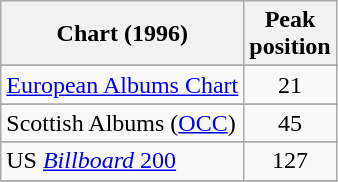<table class="wikitable sortable">
<tr>
<th>Chart (1996)</th>
<th>Peak<br>position</th>
</tr>
<tr>
</tr>
<tr>
</tr>
<tr>
</tr>
<tr>
</tr>
<tr>
<td><a href='#'>European Albums Chart</a></td>
<td style="text-align:center;">21</td>
</tr>
<tr>
</tr>
<tr>
</tr>
<tr>
</tr>
<tr>
<td align="left">Scottish Albums (<a href='#'>OCC</a>)</td>
<td align="center">45</td>
</tr>
<tr>
</tr>
<tr>
</tr>
<tr>
</tr>
<tr>
<td scope="row">US <a href='#'><em>Billboard</em> 200</a></td>
<td style="text-align:center;">127</td>
</tr>
<tr>
</tr>
</table>
